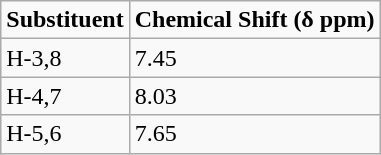<table class="wikitable">
<tr>
<td><strong>Substituent</strong></td>
<td><strong>Chemical Shift (δ ppm)</strong></td>
</tr>
<tr>
<td>H-3,8</td>
<td>7.45</td>
</tr>
<tr>
<td>H-4,7</td>
<td>8.03</td>
</tr>
<tr>
<td>H-5,6</td>
<td>7.65</td>
</tr>
</table>
